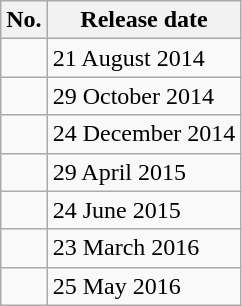<table class="wikitable sortable">
<tr>
<th>No.</th>
<th>Release date</th>
</tr>
<tr>
<td></td>
<td>21 August 2014</td>
</tr>
<tr>
<td></td>
<td>29 October 2014</td>
</tr>
<tr>
<td></td>
<td>24 December 2014</td>
</tr>
<tr>
<td></td>
<td>29 April 2015</td>
</tr>
<tr>
<td></td>
<td>24 June 2015</td>
</tr>
<tr>
<td></td>
<td>23 March 2016</td>
</tr>
<tr>
<td></td>
<td>25 May 2016</td>
</tr>
</table>
